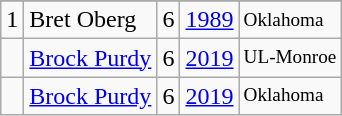<table class="wikitable">
<tr>
</tr>
<tr>
<td>1</td>
<td>Bret Oberg</td>
<td><abbr>6</abbr></td>
<td><a href='#'>1989</a></td>
<td style="font-size:80%;">Oklahoma</td>
</tr>
<tr>
<td></td>
<td><a href='#'>Brock Purdy</a></td>
<td><abbr>6</abbr></td>
<td><a href='#'>2019</a></td>
<td style="font-size:80%;">UL-Monroe</td>
</tr>
<tr>
<td></td>
<td><a href='#'>Brock Purdy</a></td>
<td><abbr>6</abbr></td>
<td><a href='#'>2019</a></td>
<td style="font-size:80%;">Oklahoma</td>
</tr>
</table>
